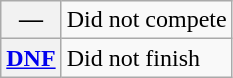<table class="wikitable">
<tr>
<th scope="row">—</th>
<td>Did not compete</td>
</tr>
<tr>
<th scope="row"><a href='#'>DNF</a></th>
<td>Did not finish</td>
</tr>
</table>
